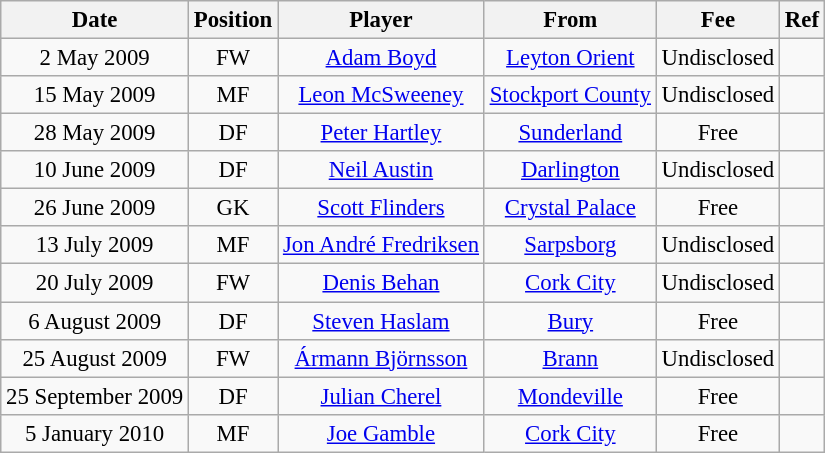<table class="wikitable" style="font-size: 95%; text-align: center;">
<tr>
<th>Date</th>
<th>Position</th>
<th>Player</th>
<th>From</th>
<th>Fee</th>
<th>Ref</th>
</tr>
<tr>
<td>2 May 2009</td>
<td>FW</td>
<td><a href='#'>Adam Boyd</a></td>
<td><a href='#'>Leyton Orient</a></td>
<td>Undisclosed</td>
<td></td>
</tr>
<tr>
<td>15 May 2009</td>
<td>MF</td>
<td><a href='#'>Leon McSweeney</a></td>
<td><a href='#'>Stockport County</a></td>
<td>Undisclosed</td>
<td></td>
</tr>
<tr>
<td>28 May 2009</td>
<td>DF</td>
<td><a href='#'>Peter Hartley</a></td>
<td><a href='#'>Sunderland</a></td>
<td>Free</td>
<td></td>
</tr>
<tr>
<td>10 June 2009</td>
<td>DF</td>
<td><a href='#'>Neil Austin</a></td>
<td><a href='#'>Darlington</a></td>
<td>Undisclosed</td>
<td></td>
</tr>
<tr>
<td>26 June 2009</td>
<td>GK</td>
<td><a href='#'>Scott Flinders</a></td>
<td><a href='#'>Crystal Palace</a></td>
<td>Free</td>
<td></td>
</tr>
<tr>
<td>13 July 2009</td>
<td>MF</td>
<td><a href='#'>Jon André Fredriksen</a></td>
<td><a href='#'>Sarpsborg</a></td>
<td>Undisclosed</td>
<td></td>
</tr>
<tr>
<td>20 July 2009</td>
<td>FW</td>
<td><a href='#'>Denis Behan</a></td>
<td><a href='#'>Cork City</a></td>
<td>Undisclosed</td>
<td></td>
</tr>
<tr>
<td>6 August 2009</td>
<td>DF</td>
<td><a href='#'>Steven Haslam</a></td>
<td><a href='#'>Bury</a></td>
<td>Free</td>
<td></td>
</tr>
<tr>
<td>25 August 2009</td>
<td>FW</td>
<td><a href='#'>Ármann Björnsson</a></td>
<td><a href='#'>Brann</a></td>
<td>Undisclosed</td>
<td></td>
</tr>
<tr>
<td>25 September 2009</td>
<td>DF</td>
<td><a href='#'>Julian Cherel</a></td>
<td><a href='#'>Mondeville</a></td>
<td>Free</td>
<td></td>
</tr>
<tr>
<td>5 January 2010</td>
<td>MF</td>
<td><a href='#'>Joe Gamble</a></td>
<td><a href='#'>Cork City</a></td>
<td>Free</td>
<td></td>
</tr>
</table>
